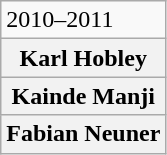<table class="wikitable">
<tr>
<td>2010–2011</td>
</tr>
<tr>
<th>Karl Hobley</th>
</tr>
<tr>
<th>Kainde Manji</th>
</tr>
<tr>
<th>Fabian Neuner</th>
</tr>
</table>
